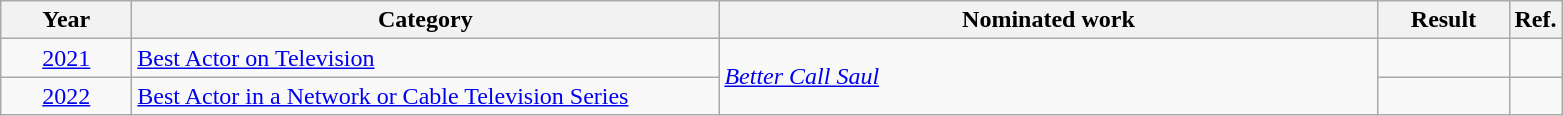<table class=wikitable>
<tr>
<th scope="col" style="width:5em;">Year</th>
<th scope="col" style="width:24em;">Category</th>
<th scope="col" style="width:27em;">Nominated work</th>
<th scope="col" style="width:5em;">Result</th>
<th>Ref.</th>
</tr>
<tr>
<td style="text-align:center;"><a href='#'>2021</a></td>
<td><a href='#'>Best Actor on Television</a></td>
<td rowspan="2"><em><a href='#'>Better Call Saul</a></em></td>
<td></td>
<td style="text-align:center;"></td>
</tr>
<tr>
<td style="text-align:center;"><a href='#'>2022</a></td>
<td><a href='#'>Best Actor in a Network or Cable Television Series</a></td>
<td></td>
<td style="text-align:center;"></td>
</tr>
</table>
